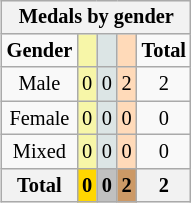<table class="wikitable" style="font-size:85%; float:right">
<tr style="background:#efefef;">
<th colspan=5><strong>Medals by gender</strong></th>
</tr>
<tr align=center>
<td><strong>Gender</strong></td>
<td style="background:#f7f6a8;"></td>
<td style="background:#dce5e5;"></td>
<td style="background:#ffdab9;"></td>
<td><strong>Total</strong></td>
</tr>
<tr align=center>
<td>Male</td>
<td style="background:#F7F6A8;">0</td>
<td style="background:#DCE5E5;">0</td>
<td style="background:#FFDAB9;">2</td>
<td>2</td>
</tr>
<tr align=center>
<td>Female</td>
<td style="background:#F7F6A8;">0</td>
<td style="background:#DCE5E5;">0</td>
<td style="background:#FFDAB9;">0</td>
<td>0</td>
</tr>
<tr align=center>
<td>Mixed</td>
<td style="background:#F7F6A8;">0</td>
<td style="background:#DCE5E5;">0</td>
<td style="background:#FFDAB9;">0</td>
<td>0</td>
</tr>
<tr align=center>
<th><strong>Total</strong></th>
<th style="background:gold;"><strong>0</strong></th>
<th style="background:silver;"><strong>0</strong></th>
<th style="background:#c96;"><strong>2</strong></th>
<th><strong>2</strong></th>
</tr>
</table>
